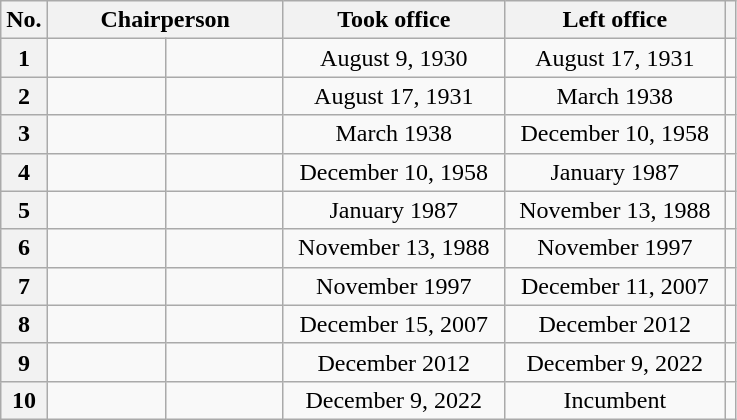<table class="wikitable" style="text-align: center; border-collapse: collapse;">
<tr>
<th>No.</th>
<th colspan="2" width="150">Chairperson</th>
<th width="140" align="center">Took office</th>
<th width="140" align="center">Left office</th>
<th></th>
</tr>
<tr>
<th><strong>1</strong></th>
<td align="center"></td>
<td align="center"><br></td>
<td align="center">August 9, 1930</td>
<td align="center">August 17, 1931</td>
<td></td>
</tr>
<tr>
<th><strong>2</strong></th>
<td align="center"></td>
<td align="center"><br></td>
<td align="center">August 17, 1931</td>
<td align="center">March 1938</td>
<td></td>
</tr>
<tr>
<th><strong>3</strong></th>
<td align="center"></td>
<td align="center"><br></td>
<td align="center">March 1938</td>
<td align="center">December 10, 1958</td>
<td></td>
</tr>
<tr>
<th><strong>4</strong></th>
<td align="center"></td>
<td align="center"><br></td>
<td align="center">December 10, 1958</td>
<td align="center">January 1987</td>
<td></td>
</tr>
<tr>
<th><strong>5</strong></th>
<td></td>
<td><br></td>
<td>January 1987</td>
<td>November 13, 1988</td>
<td></td>
</tr>
<tr>
<th><strong>6</strong></th>
<td align="center"></td>
<td align="center"><br></td>
<td align="center">November 13, 1988</td>
<td align="center">November 1997</td>
<td></td>
</tr>
<tr>
<th><strong>7</strong></th>
<td rowspan="1" align="center"></td>
<td rowspan="1" align="center"><br></td>
<td align="center">November 1997</td>
<td align="center">December 11, 2007</td>
<td></td>
</tr>
<tr>
<th><strong>8</strong></th>
<td></td>
<td><br></td>
<td>December 15, 2007</td>
<td>December 2012</td>
<td></td>
</tr>
<tr>
<th>9</th>
<td></td>
<td><br></td>
<td>December 2012</td>
<td>December 9, 2022</td>
<td></td>
</tr>
<tr>
<th><strong>10</strong></th>
<td rowspan="1" align="center"></td>
<td rowspan="1" align="center"><br></td>
<td align="center">December 9, 2022</td>
<td align="center">Incumbent</td>
<td></td>
</tr>
</table>
